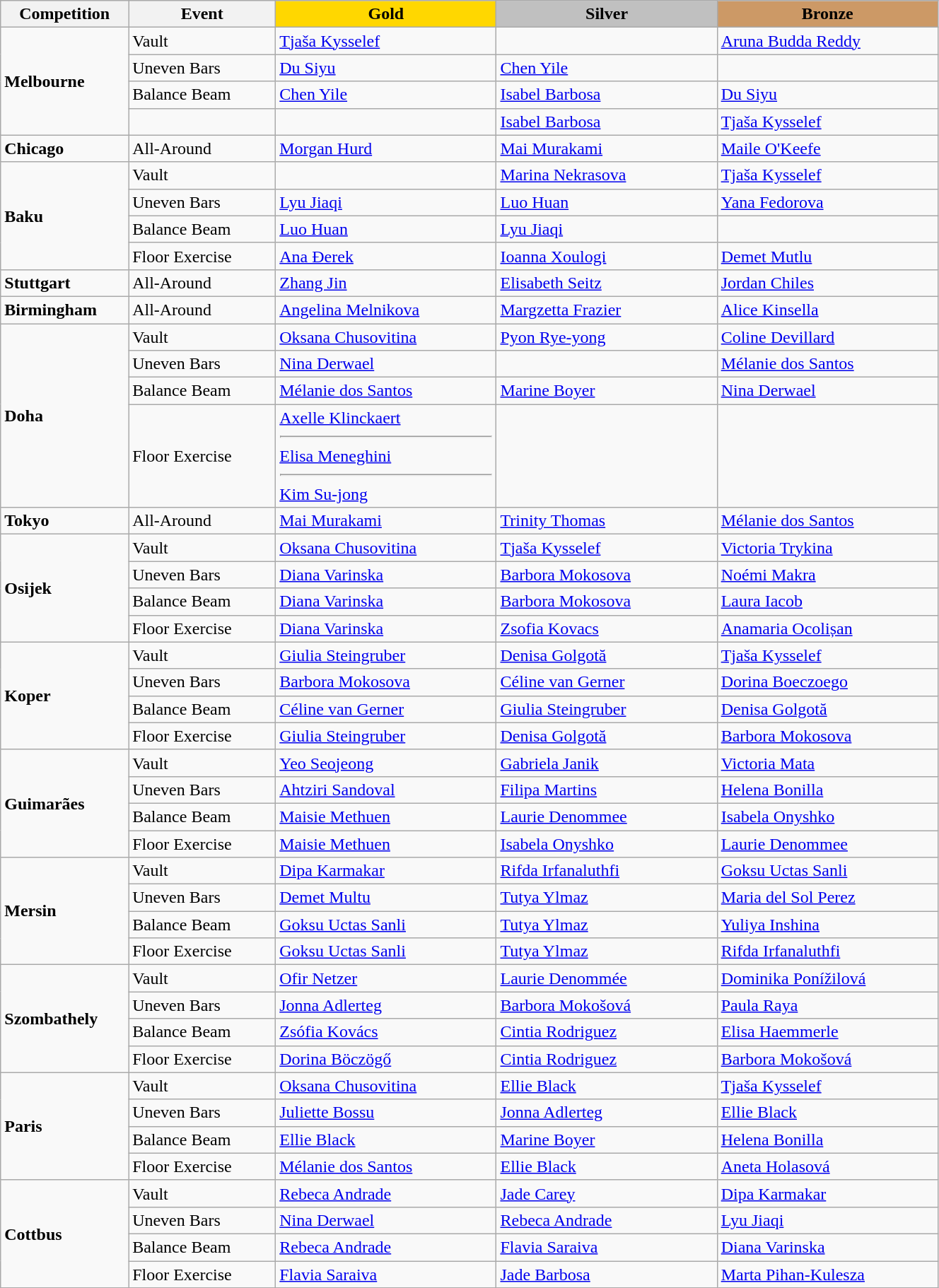<table style="width:70%;" class="wikitable">
<tr>
<th style="text-align:center; width:5%;">Competition</th>
<th style="text-align:center; width:10%;">Event</th>
<td style="text-align:center; width:15%; background:gold;"><strong>Gold</strong></td>
<td style="text-align:center; width:15%; background:silver;"><strong>Silver</strong></td>
<td style="text-align:center; width:15%; background:#c96;"><strong>Bronze</strong></td>
</tr>
<tr>
<td rowspan="4"><strong>Melbourne</strong></td>
<td>Vault</td>
<td> <a href='#'>Tjaša Kysselef</a></td>
<td></td>
<td> <a href='#'>Aruna Budda Reddy</a></td>
</tr>
<tr>
<td>Uneven Bars</td>
<td> <a href='#'>Du Siyu</a></td>
<td> <a href='#'>Chen Yile</a></td>
<td></td>
</tr>
<tr>
<td>Balance Beam</td>
<td> <a href='#'>Chen Yile</a></td>
<td> <a href='#'>Isabel Barbosa</a></td>
<td> <a href='#'>Du Siyu</a></td>
</tr>
<tr>
<td></td>
<td></td>
<td> <a href='#'>Isabel Barbosa</a></td>
<td> <a href='#'>Tjaša Kysselef</a></td>
</tr>
<tr>
<td><strong>Chicago</strong></td>
<td>All-Around</td>
<td> <a href='#'>Morgan Hurd</a></td>
<td> <a href='#'>Mai Murakami</a></td>
<td> <a href='#'>Maile O'Keefe</a></td>
</tr>
<tr>
<td rowspan="4"><strong>Baku</strong></td>
<td>Vault</td>
<td></td>
<td> <a href='#'>Marina Nekrasova</a></td>
<td> <a href='#'>Tjaša Kysselef</a></td>
</tr>
<tr>
<td>Uneven Bars</td>
<td> <a href='#'>Lyu Jiaqi</a></td>
<td> <a href='#'>Luo Huan</a></td>
<td> <a href='#'>Yana Fedorova</a></td>
</tr>
<tr>
<td>Balance Beam</td>
<td> <a href='#'>Luo Huan</a></td>
<td> <a href='#'>Lyu Jiaqi</a></td>
<td></td>
</tr>
<tr>
<td>Floor Exercise</td>
<td> <a href='#'>Ana Đerek</a></td>
<td> <a href='#'>Ioanna Xoulogi</a></td>
<td> <a href='#'>Demet Mutlu</a></td>
</tr>
<tr>
<td><strong>Stuttgart</strong></td>
<td>All-Around</td>
<td> <a href='#'>Zhang Jin</a></td>
<td> <a href='#'>Elisabeth Seitz</a></td>
<td> <a href='#'>Jordan Chiles</a></td>
</tr>
<tr>
<td><strong>Birmingham</strong></td>
<td>All-Around</td>
<td> <a href='#'>Angelina Melnikova</a></td>
<td> <a href='#'>Margzetta Frazier</a></td>
<td> <a href='#'>Alice Kinsella</a></td>
</tr>
<tr>
<td rowspan="4"><strong>Doha</strong></td>
<td>Vault</td>
<td> <a href='#'>Oksana Chusovitina</a></td>
<td> <a href='#'>Pyon Rye-yong</a></td>
<td> <a href='#'>Coline Devillard</a></td>
</tr>
<tr>
<td>Uneven Bars</td>
<td> <a href='#'>Nina Derwael</a></td>
<td></td>
<td> <a href='#'>Mélanie dos Santos</a></td>
</tr>
<tr>
<td>Balance Beam</td>
<td> <a href='#'>Mélanie dos Santos</a></td>
<td> <a href='#'>Marine Boyer</a></td>
<td> <a href='#'>Nina Derwael</a></td>
</tr>
<tr>
<td>Floor Exercise</td>
<td> <a href='#'>Axelle Klinckaert</a><hr> <a href='#'>Elisa Meneghini</a><hr> <a href='#'>Kim Su-jong</a></td>
<td></td>
<td></td>
</tr>
<tr>
<td><strong>Tokyo</strong></td>
<td>All-Around</td>
<td> <a href='#'>Mai Murakami</a></td>
<td> <a href='#'>Trinity Thomas</a></td>
<td> <a href='#'>Mélanie dos Santos</a></td>
</tr>
<tr>
<td rowspan="4"><strong>Osijek</strong></td>
<td>Vault</td>
<td> <a href='#'>Oksana Chusovitina</a></td>
<td> <a href='#'>Tjaša Kysselef</a></td>
<td> <a href='#'>Victoria Trykina</a></td>
</tr>
<tr>
<td>Uneven Bars</td>
<td> <a href='#'>Diana Varinska</a></td>
<td> <a href='#'>Barbora Mokosova</a></td>
<td> <a href='#'>Noémi Makra</a></td>
</tr>
<tr>
<td>Balance Beam</td>
<td> <a href='#'>Diana Varinska</a></td>
<td> <a href='#'>Barbora Mokosova</a></td>
<td> <a href='#'>Laura Iacob</a></td>
</tr>
<tr>
<td>Floor Exercise</td>
<td> <a href='#'>Diana Varinska</a></td>
<td> <a href='#'>Zsofia Kovacs</a></td>
<td> <a href='#'>Anamaria Ocolișan</a></td>
</tr>
<tr>
<td rowspan="4"><strong>Koper</strong></td>
<td>Vault</td>
<td> <a href='#'>Giulia Steingruber</a></td>
<td> <a href='#'>Denisa Golgotă</a></td>
<td> <a href='#'>Tjaša Kysselef</a></td>
</tr>
<tr>
<td>Uneven Bars</td>
<td> <a href='#'>Barbora Mokosova</a></td>
<td> <a href='#'>Céline van Gerner</a></td>
<td> <a href='#'>Dorina Boeczoego</a></td>
</tr>
<tr>
<td>Balance Beam</td>
<td> <a href='#'>Céline van Gerner</a></td>
<td> <a href='#'>Giulia Steingruber</a></td>
<td> <a href='#'>Denisa Golgotă</a></td>
</tr>
<tr>
<td>Floor Exercise</td>
<td> <a href='#'>Giulia Steingruber</a></td>
<td> <a href='#'>Denisa Golgotă</a></td>
<td> <a href='#'>Barbora Mokosova</a></td>
</tr>
<tr>
<td rowspan="4"><strong>Guimarães</strong></td>
<td>Vault</td>
<td> <a href='#'>Yeo Seojeong</a></td>
<td> <a href='#'>Gabriela Janik</a></td>
<td> <a href='#'>Victoria Mata</a></td>
</tr>
<tr>
<td>Uneven Bars</td>
<td> <a href='#'>Ahtziri Sandoval</a></td>
<td> <a href='#'>Filipa Martins</a></td>
<td> <a href='#'>Helena Bonilla</a></td>
</tr>
<tr>
<td>Balance Beam</td>
<td> <a href='#'>Maisie Methuen</a></td>
<td> <a href='#'>Laurie Denommee</a></td>
<td> <a href='#'>Isabela Onyshko</a></td>
</tr>
<tr>
<td>Floor Exercise</td>
<td> <a href='#'>Maisie Methuen</a></td>
<td> <a href='#'>Isabela Onyshko</a></td>
<td> <a href='#'>Laurie Denommee</a></td>
</tr>
<tr>
<td rowspan="4"><strong>Mersin</strong></td>
<td>Vault</td>
<td> <a href='#'>Dipa Karmakar</a></td>
<td> <a href='#'>Rifda Irfanaluthfi</a></td>
<td> <a href='#'>Goksu Uctas Sanli</a></td>
</tr>
<tr>
<td>Uneven Bars</td>
<td> <a href='#'>Demet Multu</a></td>
<td> <a href='#'>Tutya Ylmaz</a></td>
<td> <a href='#'>Maria del Sol Perez</a></td>
</tr>
<tr>
<td>Balance Beam</td>
<td> <a href='#'>Goksu Uctas Sanli</a></td>
<td> <a href='#'>Tutya Ylmaz</a></td>
<td> <a href='#'>Yuliya Inshina</a></td>
</tr>
<tr>
<td>Floor Exercise</td>
<td> <a href='#'>Goksu Uctas Sanli</a></td>
<td> <a href='#'>Tutya Ylmaz</a></td>
<td> <a href='#'>Rifda Irfanaluthfi</a></td>
</tr>
<tr>
<td rowspan="4"><strong>Szombathely</strong></td>
<td>Vault</td>
<td> <a href='#'>Ofir Netzer</a></td>
<td> <a href='#'>Laurie Denommée</a></td>
<td> <a href='#'>Dominika Ponížilová</a></td>
</tr>
<tr>
<td>Uneven Bars</td>
<td> <a href='#'>Jonna Adlerteg</a></td>
<td> <a href='#'>Barbora Mokošová</a></td>
<td> <a href='#'>Paula Raya</a></td>
</tr>
<tr>
<td>Balance Beam</td>
<td> <a href='#'>Zsófia Kovács</a></td>
<td> <a href='#'>Cintia Rodriguez</a></td>
<td> <a href='#'>Elisa Haemmerle</a></td>
</tr>
<tr>
<td>Floor Exercise</td>
<td> <a href='#'>Dorina Böczögő</a></td>
<td> <a href='#'>Cintia Rodriguez</a></td>
<td> <a href='#'>Barbora Mokošová</a></td>
</tr>
<tr>
<td rowspan="4"><strong>Paris</strong></td>
<td>Vault</td>
<td> <a href='#'>Oksana Chusovitina</a></td>
<td> <a href='#'>Ellie Black</a></td>
<td> <a href='#'>Tjaša Kysselef</a></td>
</tr>
<tr>
<td>Uneven Bars</td>
<td> <a href='#'>Juliette Bossu</a></td>
<td> <a href='#'>Jonna Adlerteg</a></td>
<td> <a href='#'>Ellie Black</a></td>
</tr>
<tr>
<td>Balance Beam</td>
<td> <a href='#'>Ellie Black</a></td>
<td> <a href='#'>Marine Boyer</a></td>
<td> <a href='#'>Helena Bonilla</a></td>
</tr>
<tr>
<td>Floor Exercise</td>
<td> <a href='#'>Mélanie dos Santos</a></td>
<td> <a href='#'>Ellie Black</a></td>
<td> <a href='#'>Aneta Holasová</a></td>
</tr>
<tr>
<td rowspan="4"><strong>Cottbus</strong></td>
<td>Vault</td>
<td> <a href='#'>Rebeca Andrade</a></td>
<td> <a href='#'>Jade Carey</a></td>
<td> <a href='#'>Dipa Karmakar</a></td>
</tr>
<tr>
<td>Uneven Bars</td>
<td> <a href='#'>Nina Derwael</a></td>
<td> <a href='#'>Rebeca Andrade</a></td>
<td> <a href='#'>Lyu Jiaqi</a></td>
</tr>
<tr>
<td>Balance Beam</td>
<td> <a href='#'>Rebeca Andrade</a></td>
<td> <a href='#'>Flavia Saraiva</a></td>
<td> <a href='#'>Diana Varinska</a></td>
</tr>
<tr>
<td> Floor Exercise </td>
<td> <a href='#'>Flavia Saraiva</a></td>
<td> <a href='#'>Jade Barbosa</a></td>
<td> <a href='#'>Marta Pihan-Kulesza</a></td>
</tr>
</table>
